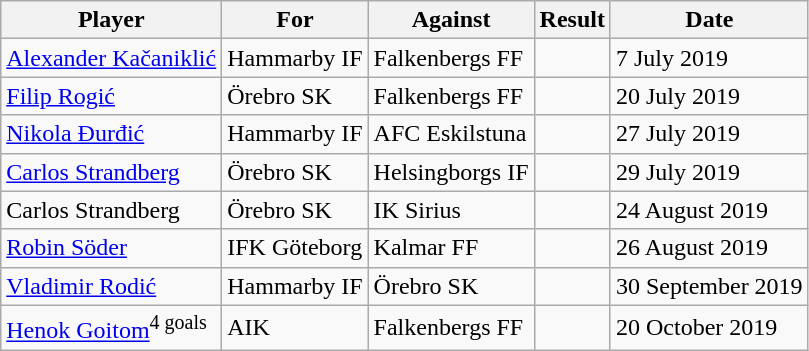<table class="wikitable sortable">
<tr>
<th>Player</th>
<th>For</th>
<th>Against</th>
<th align=center>Result</th>
<th>Date</th>
</tr>
<tr>
<td> <a href='#'>Alexander Kačaniklić</a></td>
<td>Hammarby IF</td>
<td>Falkenbergs FF</td>
<td align=center></td>
<td>7 July 2019</td>
</tr>
<tr>
<td> <a href='#'>Filip Rogić</a></td>
<td>Örebro SK</td>
<td>Falkenbergs FF</td>
<td align=center></td>
<td>20 July 2019</td>
</tr>
<tr>
<td> <a href='#'>Nikola Đurđić</a></td>
<td>Hammarby IF</td>
<td>AFC Eskilstuna</td>
<td align=center></td>
<td>27 July 2019</td>
</tr>
<tr>
<td> <a href='#'>Carlos Strandberg</a></td>
<td>Örebro SK</td>
<td>Helsingborgs IF</td>
<td align=center></td>
<td>29 July 2019</td>
</tr>
<tr>
<td> Carlos Strandberg</td>
<td>Örebro SK</td>
<td>IK Sirius</td>
<td align=center></td>
<td>24 August 2019</td>
</tr>
<tr>
<td> <a href='#'>Robin Söder</a></td>
<td>IFK Göteborg</td>
<td>Kalmar FF</td>
<td align=center></td>
<td>26 August 2019</td>
</tr>
<tr>
<td> <a href='#'>Vladimir Rodić</a></td>
<td>Hammarby IF</td>
<td>Örebro SK</td>
<td align=center></td>
<td>30 September 2019</td>
</tr>
<tr>
<td> <a href='#'>Henok Goitom</a><sup>4 goals</sup></td>
<td>AIK</td>
<td>Falkenbergs FF</td>
<td align=center></td>
<td>20 October 2019</td>
</tr>
</table>
